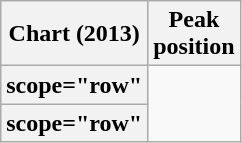<table class="wikitable plainrowheaders sortable">
<tr>
<th scope="col">Chart (2013)</th>
<th scope="col">Peak<br>position</th>
</tr>
<tr>
<th>scope="row" </th>
</tr>
<tr>
<th>scope="row" </th>
</tr>
</table>
